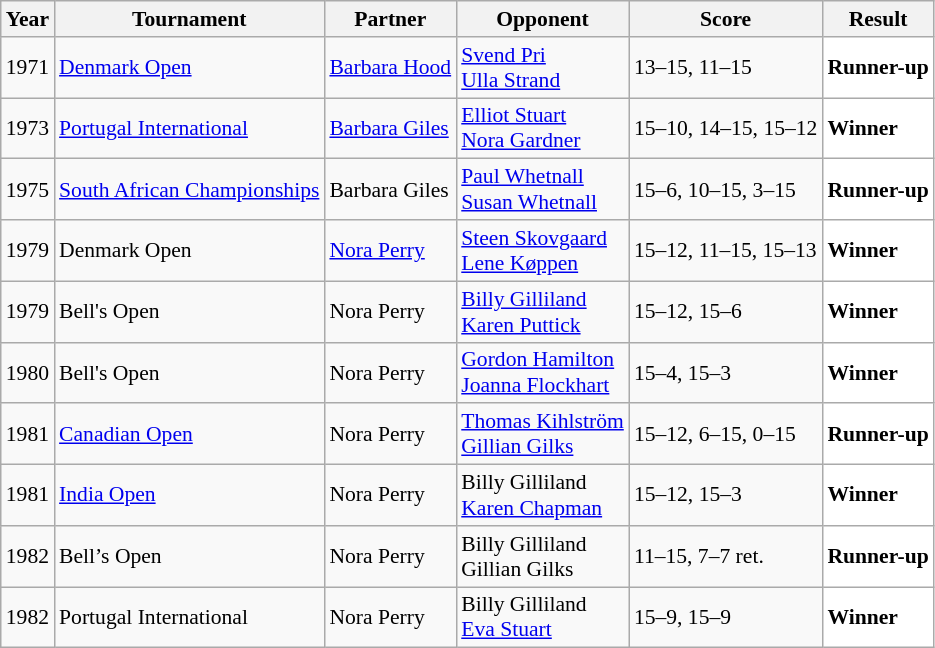<table class="sortable wikitable" style="font-size: 90%;">
<tr>
<th>Year</th>
<th>Tournament</th>
<th>Partner</th>
<th>Opponent</th>
<th>Score</th>
<th>Result</th>
</tr>
<tr>
<td align="center">1971</td>
<td align="left"><a href='#'>Denmark Open</a></td>
<td align="left"> <a href='#'>Barbara Hood</a></td>
<td align="left"> <a href='#'>Svend Pri</a><br> <a href='#'>Ulla Strand</a></td>
<td align="left">13–15, 11–15</td>
<td style="text-align:left; background: white"> <strong>Runner-up</strong></td>
</tr>
<tr>
<td align="center">1973</td>
<td align="left"><a href='#'>Portugal International</a></td>
<td align="left"> <a href='#'>Barbara Giles</a></td>
<td align="left"> <a href='#'>Elliot Stuart</a><br> <a href='#'>Nora Gardner</a></td>
<td align="left">15–10, 14–15, 15–12</td>
<td style="text-align:left; background: white"> <strong>Winner</strong></td>
</tr>
<tr>
<td align="center">1975</td>
<td align="left"><a href='#'>South African Championships</a></td>
<td align="left"> Barbara Giles</td>
<td align="left"> <a href='#'>Paul Whetnall</a><br> <a href='#'>Susan Whetnall</a></td>
<td align="left">15–6, 10–15, 3–15</td>
<td style="text-align:left; background: white"> <strong>Runner-up</strong></td>
</tr>
<tr>
<td align="center">1979</td>
<td align="left">Denmark Open</td>
<td align="left"> <a href='#'>Nora Perry</a></td>
<td align="left"> <a href='#'>Steen Skovgaard</a><br> <a href='#'>Lene Køppen</a></td>
<td align="left">15–12, 11–15, 15–13</td>
<td style="text-align:left; background:white"> <strong>Winner</strong></td>
</tr>
<tr>
<td align="center">1979</td>
<td align="left">Bell's Open</td>
<td align="left"> Nora Perry</td>
<td align="left"> <a href='#'>Billy Gilliland</a><br> <a href='#'>Karen Puttick</a></td>
<td align="left">15–12, 15–6</td>
<td style="text-align:left; background: white"> <strong>Winner</strong></td>
</tr>
<tr>
<td align="center">1980</td>
<td align="left">Bell's Open</td>
<td align="left"> Nora Perry</td>
<td align="left"> <a href='#'>Gordon Hamilton</a><br> <a href='#'>Joanna Flockhart</a></td>
<td align="left">15–4, 15–3</td>
<td style="text-align:left; background: white"> <strong>Winner</strong></td>
</tr>
<tr>
<td align="center">1981</td>
<td align="left"><a href='#'>Canadian Open</a></td>
<td align="left"> Nora Perry</td>
<td align="left"> <a href='#'>Thomas Kihlström</a><br> <a href='#'>Gillian Gilks</a></td>
<td align="left">15–12, 6–15, 0–15</td>
<td style="text-align:left; background:white"> <strong>Runner-up</strong></td>
</tr>
<tr>
<td align="center">1981</td>
<td align="left"><a href='#'>India Open</a></td>
<td align="left"> Nora Perry</td>
<td align="left"> Billy Gilliland<br> <a href='#'>Karen Chapman</a></td>
<td align="left">15–12, 15–3</td>
<td style="text-align:left; background:white"> <strong>Winner</strong></td>
</tr>
<tr>
<td align="center">1982</td>
<td align="left">Bell’s Open</td>
<td align="left"> Nora Perry</td>
<td align="left"> Billy Gilliland<br> Gillian Gilks</td>
<td align="left">11–15, 7–7 ret.</td>
<td style="text-align:left; background:white"> <strong>Runner-up</strong></td>
</tr>
<tr>
<td align="center">1982</td>
<td align="left">Portugal International</td>
<td align="left"> Nora Perry</td>
<td align="left"> Billy Gilliland<br> <a href='#'>Eva Stuart</a></td>
<td align="left">15–9, 15–9</td>
<td style="text-align:left; background:white"> <strong>Winner</strong></td>
</tr>
</table>
